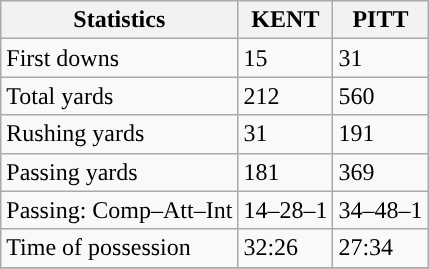<table class="wikitable" style="float: left;">
<tr>
<th>Statistics</th>
<th>KENT</th>
<th>PITT</th>
</tr>
<tr>
<td>First downs</td>
<td>15</td>
<td>31</td>
</tr>
<tr>
<td>Total yards</td>
<td>212</td>
<td>560</td>
</tr>
<tr>
<td>Rushing yards</td>
<td>31</td>
<td>191</td>
</tr>
<tr>
<td>Passing yards</td>
<td>181</td>
<td>369</td>
</tr>
<tr>
<td>Passing: Comp–Att–Int</td>
<td>14–28–1</td>
<td>34–48–1</td>
</tr>
<tr>
<td>Time of possession</td>
<td>32:26</td>
<td>27:34</td>
</tr>
<tr>
</tr>
</table>
